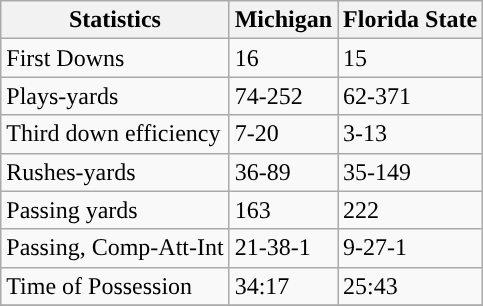<table class="wikitable">
<tr>
<th>Statistics</th>
<th>Michigan</th>
<th>Florida State</th>
</tr>
<tr>
<td>First Downs</td>
<td>16</td>
<td>15</td>
</tr>
<tr>
<td>Plays-yards</td>
<td>74-252</td>
<td>62-371</td>
</tr>
<tr>
<td>Third down efficiency</td>
<td>7-20</td>
<td>3-13</td>
</tr>
<tr>
<td>Rushes-yards</td>
<td>36-89</td>
<td>35-149</td>
</tr>
<tr>
<td>Passing yards</td>
<td>163</td>
<td>222</td>
</tr>
<tr>
<td>Passing, Comp-Att-Int</td>
<td>21-38-1</td>
<td>9-27-1</td>
</tr>
<tr>
<td>Time of Possession</td>
<td>34:17</td>
<td>25:43</td>
</tr>
<tr>
</tr>
</table>
